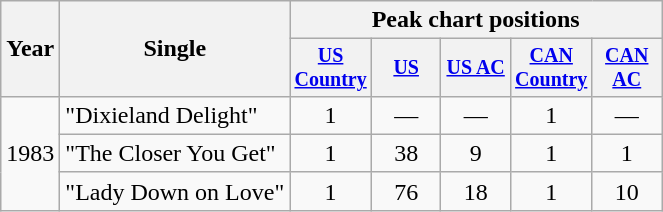<table class="wikitable" style="text-align:center;">
<tr>
<th rowspan="2">Year</th>
<th rowspan="2">Single</th>
<th colspan="5">Peak chart positions</th>
</tr>
<tr style="font-size:smaller;">
<th width="40"><a href='#'>US Country</a></th>
<th width="40"><a href='#'>US</a></th>
<th width="40"><a href='#'>US AC</a></th>
<th width="40"><a href='#'>CAN Country</a></th>
<th width="40"><a href='#'>CAN AC</a></th>
</tr>
<tr>
<td rowspan="3">1983</td>
<td align="left">"Dixieland Delight"</td>
<td>1</td>
<td>—</td>
<td>—</td>
<td>1</td>
<td>—</td>
</tr>
<tr>
<td align="left">"The Closer You Get"</td>
<td>1</td>
<td>38</td>
<td>9</td>
<td>1</td>
<td>1</td>
</tr>
<tr>
<td align="left">"Lady Down on Love"</td>
<td>1</td>
<td>76</td>
<td>18</td>
<td>1</td>
<td>10</td>
</tr>
</table>
